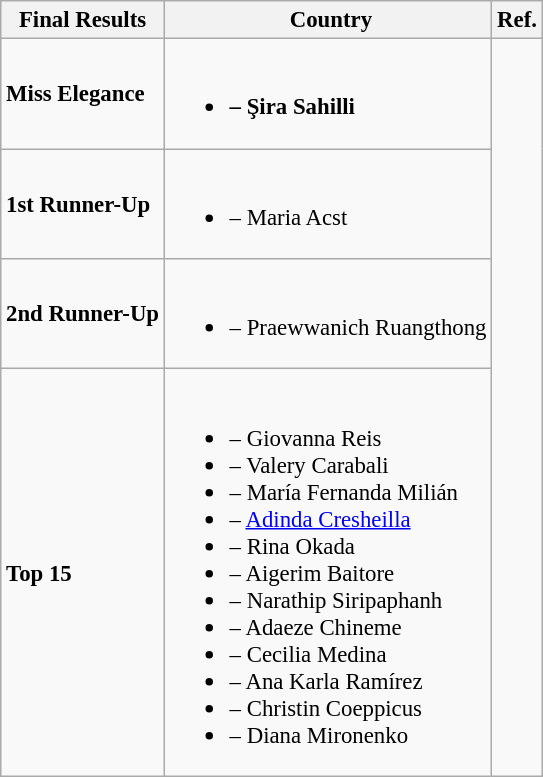<table class="wikitable sortable" style="font-size:95%;">
<tr>
<th>Final Results</th>
<th> Country</th>
<th>Ref.</th>
</tr>
<tr>
<td><strong>Miss Elegance</strong></td>
<td><br><ul><li><strong> – Şira Sahilli</strong></li></ul></td>
<td rowspan="4"></td>
</tr>
<tr>
<td><strong>1st Runner-Up</strong></td>
<td><br><ul><li> – Maria Acst</li></ul></td>
</tr>
<tr>
<td><strong>2nd Runner-Up</strong></td>
<td><br><ul><li> – Praewwanich Ruangthong</li></ul></td>
</tr>
<tr>
<td><strong>Top 15</strong></td>
<td><br><ul><li> – Giovanna Reis</li><li> – Valery Carabali</li><li> – María Fernanda Milián</li><li> – <a href='#'>Adinda Cresheilla</a></li><li> – Rina Okada</li><li> – Aigerim Baitore</li><li> – Narathip Siripaphanh</li><li> – Adaeze Chineme</li><li> – Cecilia Medina</li><li> – Ana Karla Ramírez</li><li> – Christin Coeppicus</li><li> – Diana Mironenko</li></ul></td>
</tr>
</table>
